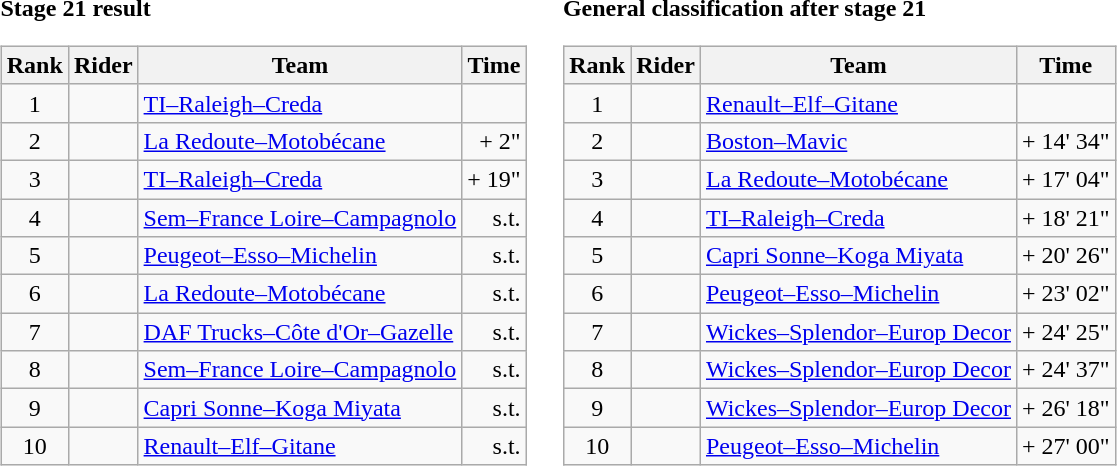<table>
<tr>
<td><strong>Stage 21 result</strong><br><table class="wikitable">
<tr>
<th scope="col">Rank</th>
<th scope="col">Rider</th>
<th scope="col">Team</th>
<th scope="col">Time</th>
</tr>
<tr>
<td style="text-align:center;">1</td>
<td></td>
<td><a href='#'>TI–Raleigh–Creda</a></td>
<td style="text-align:right;"></td>
</tr>
<tr>
<td style="text-align:center;">2</td>
<td></td>
<td><a href='#'>La Redoute–Motobécane</a></td>
<td style="text-align:right;">+ 2"</td>
</tr>
<tr>
<td style="text-align:center;">3</td>
<td></td>
<td><a href='#'>TI–Raleigh–Creda</a></td>
<td style="text-align:right;">+ 19"</td>
</tr>
<tr>
<td style="text-align:center;">4</td>
<td></td>
<td><a href='#'>Sem–France Loire–Campagnolo</a></td>
<td style="text-align:right;">s.t.</td>
</tr>
<tr>
<td style="text-align:center;">5</td>
<td></td>
<td><a href='#'>Peugeot–Esso–Michelin</a></td>
<td style="text-align:right;">s.t.</td>
</tr>
<tr>
<td style="text-align:center;">6</td>
<td></td>
<td><a href='#'>La Redoute–Motobécane</a></td>
<td style="text-align:right;">s.t.</td>
</tr>
<tr>
<td style="text-align:center;">7</td>
<td></td>
<td><a href='#'>DAF Trucks–Côte d'Or–Gazelle</a></td>
<td style="text-align:right;">s.t.</td>
</tr>
<tr>
<td style="text-align:center;">8</td>
<td></td>
<td><a href='#'>Sem–France Loire–Campagnolo</a></td>
<td style="text-align:right;">s.t.</td>
</tr>
<tr>
<td style="text-align:center;">9</td>
<td></td>
<td><a href='#'>Capri Sonne–Koga Miyata</a></td>
<td style="text-align:right;">s.t.</td>
</tr>
<tr>
<td style="text-align:center;">10</td>
<td></td>
<td><a href='#'>Renault–Elf–Gitane</a></td>
<td style="text-align:right;">s.t.</td>
</tr>
</table>
</td>
<td></td>
<td><strong>General classification after stage 21</strong><br><table class="wikitable">
<tr>
<th scope="col">Rank</th>
<th scope="col">Rider</th>
<th scope="col">Team</th>
<th scope="col">Time</th>
</tr>
<tr>
<td style="text-align:center;">1</td>
<td> </td>
<td><a href='#'>Renault–Elf–Gitane</a></td>
<td style="text-align:right;"></td>
</tr>
<tr>
<td style="text-align:center;">2</td>
<td></td>
<td><a href='#'>Boston–Mavic</a></td>
<td style="text-align:right;">+ 14' 34"</td>
</tr>
<tr>
<td style="text-align:center;">3</td>
<td></td>
<td><a href='#'>La Redoute–Motobécane</a></td>
<td style="text-align:right;">+ 17' 04"</td>
</tr>
<tr>
<td style="text-align:center;">4</td>
<td></td>
<td><a href='#'>TI–Raleigh–Creda</a></td>
<td style="text-align:right;">+ 18' 21"</td>
</tr>
<tr>
<td style="text-align:center;">5</td>
<td></td>
<td><a href='#'>Capri Sonne–Koga Miyata</a></td>
<td style="text-align:right;">+ 20' 26"</td>
</tr>
<tr>
<td style="text-align:center;">6</td>
<td></td>
<td><a href='#'>Peugeot–Esso–Michelin</a></td>
<td style="text-align:right;">+ 23' 02"</td>
</tr>
<tr>
<td style="text-align:center;">7</td>
<td></td>
<td><a href='#'>Wickes–Splendor–Europ Decor</a></td>
<td style="text-align:right;">+ 24' 25"</td>
</tr>
<tr>
<td style="text-align:center;">8</td>
<td></td>
<td><a href='#'>Wickes–Splendor–Europ Decor</a></td>
<td style="text-align:right;">+ 24' 37"</td>
</tr>
<tr>
<td style="text-align:center;">9</td>
<td></td>
<td><a href='#'>Wickes–Splendor–Europ Decor</a></td>
<td style="text-align:right;">+ 26' 18"</td>
</tr>
<tr>
<td style="text-align:center;">10</td>
<td></td>
<td><a href='#'>Peugeot–Esso–Michelin</a></td>
<td style="text-align:right;">+ 27' 00"</td>
</tr>
</table>
</td>
</tr>
</table>
